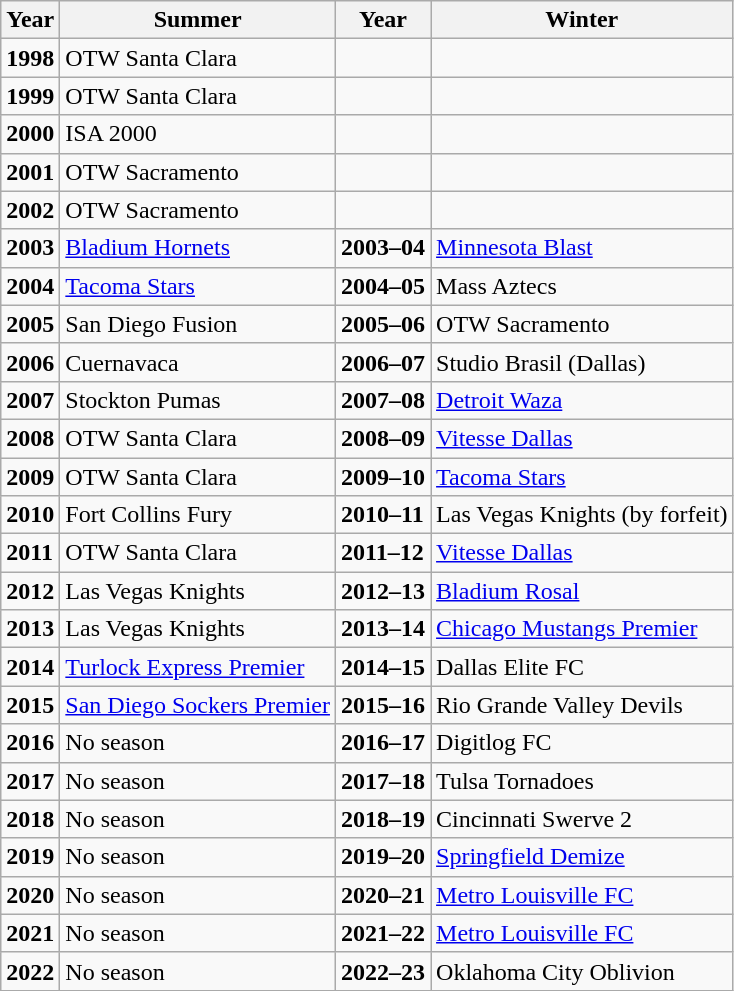<table class="wikitable">
<tr>
<th><strong>Year</strong></th>
<th>Summer</th>
<th>Year</th>
<th>Winter</th>
</tr>
<tr>
<td><strong>1998</strong></td>
<td>OTW Santa Clara</td>
<td></td>
<td></td>
</tr>
<tr>
<td><strong>1999</strong></td>
<td>OTW Santa Clara</td>
<td></td>
<td></td>
</tr>
<tr>
<td><strong>2000</strong></td>
<td>ISA 2000</td>
<td></td>
<td></td>
</tr>
<tr>
<td><strong>2001</strong></td>
<td>OTW Sacramento</td>
<td></td>
<td></td>
</tr>
<tr>
<td><strong>2002</strong></td>
<td>OTW Sacramento</td>
<td></td>
<td></td>
</tr>
<tr>
<td><strong>2003</strong></td>
<td><a href='#'>Bladium Hornets</a></td>
<td><strong>2003–04</strong></td>
<td><a href='#'>Minnesota Blast</a></td>
</tr>
<tr>
<td><strong>2004</strong></td>
<td><a href='#'>Tacoma Stars</a></td>
<td><strong>2004–05</strong></td>
<td>Mass Aztecs</td>
</tr>
<tr>
<td><strong>2005</strong></td>
<td>San Diego Fusion</td>
<td><strong>2005–06</strong></td>
<td>OTW Sacramento</td>
</tr>
<tr>
<td><strong>2006</strong></td>
<td>Cuernavaca</td>
<td><strong>2006–07</strong></td>
<td>Studio Brasil (Dallas)</td>
</tr>
<tr>
<td><strong>2007</strong></td>
<td>Stockton Pumas</td>
<td><strong>2007–08</strong></td>
<td><a href='#'>Detroit Waza</a></td>
</tr>
<tr>
<td><strong>2008</strong></td>
<td>OTW Santa Clara</td>
<td><strong>2008–09</strong></td>
<td><a href='#'>Vitesse Dallas</a></td>
</tr>
<tr>
<td><strong>2009</strong></td>
<td>OTW Santa Clara</td>
<td><strong>2009–10</strong></td>
<td><a href='#'>Tacoma Stars</a></td>
</tr>
<tr>
<td><strong>2010</strong></td>
<td>Fort Collins Fury</td>
<td><strong>2010–11</strong></td>
<td>Las Vegas Knights (by forfeit)</td>
</tr>
<tr>
<td><strong>2011</strong></td>
<td>OTW Santa Clara</td>
<td><strong>2011–12</strong></td>
<td><a href='#'>Vitesse Dallas</a></td>
</tr>
<tr>
<td><strong>2012</strong></td>
<td>Las Vegas Knights</td>
<td><strong>2012–13</strong></td>
<td><a href='#'>Bladium Rosal</a></td>
</tr>
<tr>
<td><strong>2013</strong></td>
<td>Las Vegas Knights</td>
<td><strong>2013–14</strong></td>
<td><a href='#'>Chicago Mustangs Premier</a></td>
</tr>
<tr>
<td><strong>2014</strong></td>
<td><a href='#'>Turlock Express Premier</a></td>
<td><strong>2014–15</strong></td>
<td>Dallas Elite FC</td>
</tr>
<tr>
<td><strong>2015</strong></td>
<td><a href='#'>San Diego Sockers Premier</a></td>
<td><strong>2015–16</strong></td>
<td>Rio Grande Valley Devils</td>
</tr>
<tr>
<td><strong>2016</strong></td>
<td>No season</td>
<td><strong>2016–17</strong></td>
<td>Digitlog FC</td>
</tr>
<tr>
<td><strong>2017</strong></td>
<td>No season</td>
<td><strong>2017–18</strong></td>
<td>Tulsa Tornadoes</td>
</tr>
<tr>
<td><strong>2018</strong></td>
<td>No season</td>
<td><strong>2018–19</strong></td>
<td>Cincinnati Swerve 2</td>
</tr>
<tr>
<td><strong>2019</strong></td>
<td>No season</td>
<td><strong>2019–20</strong></td>
<td><a href='#'>Springfield Demize</a></td>
</tr>
<tr>
<td><strong>2020</strong></td>
<td>No season</td>
<td><strong>2020–21</strong></td>
<td><a href='#'>Metro Louisville FC</a></td>
</tr>
<tr>
<td><strong>2021</strong></td>
<td>No season</td>
<td><strong>2021–22</strong></td>
<td><a href='#'>Metro Louisville FC</a></td>
</tr>
<tr>
<td><strong>2022</strong></td>
<td>No season</td>
<td><strong>2022–23</strong></td>
<td>Oklahoma City Oblivion</td>
</tr>
</table>
